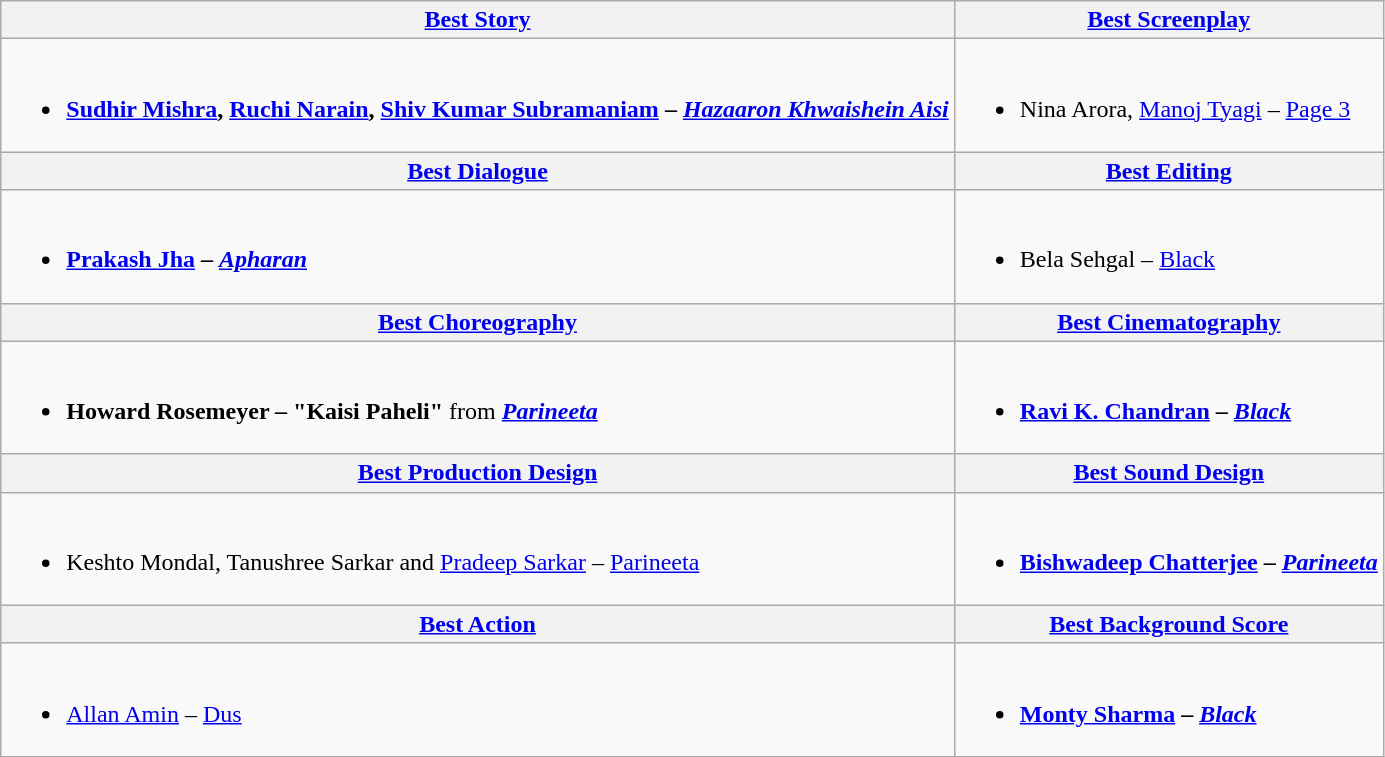<table class="wikitable" |>
<tr>
<th><a href='#'>Best Story</a></th>
<th><a href='#'>Best Screenplay</a></th>
</tr>
<tr>
<td valign="top"><br><ul><li><strong><a href='#'>Sudhir Mishra</a>, <a href='#'>Ruchi Narain</a>, <a href='#'>Shiv Kumar Subramaniam</a> – <em><a href='#'>Hazaaron Khwaishein Aisi</a><strong><em></li></ul></td>
<td valign="top"><br><ul><li></strong>Nina Arora, <a href='#'>Manoj Tyagi</a> – </em><a href='#'>Page 3</a></em></strong></li></ul></td>
</tr>
<tr>
<th><a href='#'>Best Dialogue</a></th>
<th><a href='#'>Best Editing</a></th>
</tr>
<tr>
<td><br><ul><li><strong><a href='#'>Prakash Jha</a> – <em><a href='#'>Apharan</a><strong><em></li></ul></td>
<td><br><ul><li></strong>Bela Sehgal – </em><a href='#'>Black</a></em></strong></li></ul></td>
</tr>
<tr>
<th><a href='#'>Best Choreography</a></th>
<th><a href='#'>Best Cinematography</a></th>
</tr>
<tr>
<td><br><ul><li><strong>Howard Rosemeyer – "Kaisi Paheli"</strong> from <strong><em><a href='#'>Parineeta</a></em></strong></li></ul></td>
<td><br><ul><li><strong><a href='#'>Ravi K. Chandran</a> – <em><a href='#'>Black</a><strong><em></li></ul></td>
</tr>
<tr>
<th><a href='#'>Best Production Design</a></th>
<th><a href='#'>Best Sound Design</a></th>
</tr>
<tr>
<td><br><ul><li></strong>Keshto Mondal, Tanushree Sarkar and <a href='#'>Pradeep Sarkar</a> – </em><a href='#'>Parineeta</a></em></strong></li></ul></td>
<td><br><ul><li><strong><a href='#'>Bishwadeep Chatterjee</a> – <em><a href='#'>Parineeta</a><strong><em></li></ul></td>
</tr>
<tr>
<th><a href='#'>Best Action</a></th>
<th><a href='#'>Best Background Score</a></th>
</tr>
<tr>
<td><br><ul><li></strong><a href='#'>Allan Amin</a> – </em><a href='#'>Dus</a></em></strong></li></ul></td>
<td><br><ul><li><strong><a href='#'>Monty Sharma</a> – <em><a href='#'>Black</a><strong><em></li></ul></td>
</tr>
</table>
